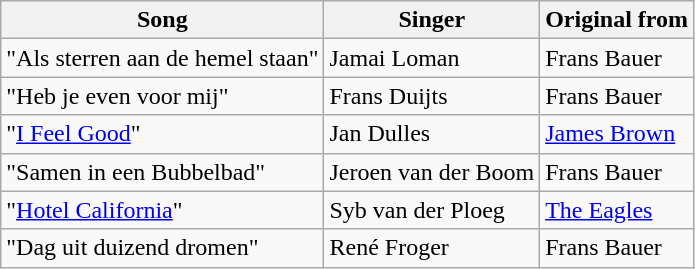<table class="wikitable">
<tr>
<th>Song</th>
<th>Singer</th>
<th>Original from</th>
</tr>
<tr>
<td>"Als sterren aan de hemel staan"</td>
<td>Jamai Loman</td>
<td>Frans Bauer</td>
</tr>
<tr>
<td>"Heb je even voor mij"</td>
<td>Frans Duijts</td>
<td>Frans Bauer</td>
</tr>
<tr>
<td>"<a href='#'>I Feel Good</a>"</td>
<td>Jan Dulles</td>
<td><a href='#'>James Brown</a></td>
</tr>
<tr>
<td>"Samen in een Bubbelbad"</td>
<td>Jeroen van der Boom</td>
<td>Frans Bauer</td>
</tr>
<tr>
<td>"<a href='#'>Hotel California</a>"</td>
<td>Syb van der Ploeg</td>
<td><a href='#'>The Eagles</a></td>
</tr>
<tr>
<td>"Dag uit duizend dromen"</td>
<td>René Froger</td>
<td>Frans Bauer</td>
</tr>
</table>
